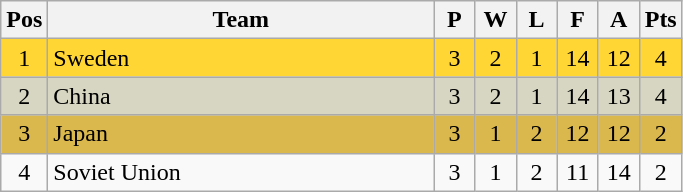<table class="wikitable" style="font-size: 100%">
<tr>
<th width=15>Pos</th>
<th width=250>Team</th>
<th width=20>P</th>
<th width=20>W</th>
<th width=20>L</th>
<th width=20>F</th>
<th width=20>A</th>
<th width=20>Pts</th>
</tr>
<tr align=center style="background: #FFD633;">
<td>1</td>
<td align="left"> Sweden</td>
<td>3</td>
<td>2</td>
<td>1</td>
<td>14</td>
<td>12</td>
<td>4</td>
</tr>
<tr align=center style="background: #D6D6C2;">
<td>2</td>
<td align="left"> China</td>
<td>3</td>
<td>2</td>
<td>1</td>
<td>14</td>
<td>13</td>
<td>4</td>
</tr>
<tr align=center style="background: #DBB84D;">
<td>3</td>
<td align="left"> Japan</td>
<td>3</td>
<td>1</td>
<td>2</td>
<td>12</td>
<td>12</td>
<td>2</td>
</tr>
<tr align=center>
<td>4</td>
<td align="left"> Soviet Union</td>
<td>3</td>
<td>1</td>
<td>2</td>
<td>11</td>
<td>14</td>
<td>2</td>
</tr>
</table>
